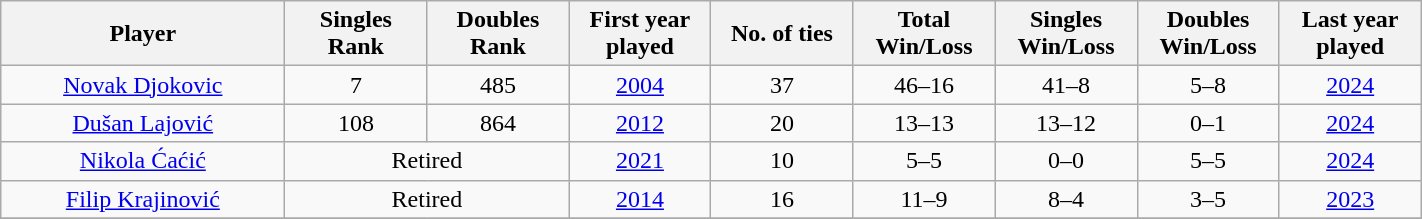<table width=75% class="wikitable">
<tr>
<th width=20%>Player</th>
<th width=10%>Singles Rank</th>
<th width=10%>Doubles Rank</th>
<th width=10%>First year played</th>
<th width=10%>No. of ties</th>
<th width=10%>Total Win/Loss</th>
<th width=10%>Singles Win/Loss</th>
<th width=10%>Doubles Win/Loss</th>
<th width=10%>Last year played</th>
</tr>
<tr>
<td align="center"><a href='#'>Novak Djokovic</a></td>
<td align="center">7</td>
<td align="center">485</td>
<td align="center"><a href='#'>2004</a></td>
<td align="center">37</td>
<td align="center">46–16</td>
<td align="center">41–8</td>
<td align="center">5–8</td>
<td align="center"><a href='#'>2024</a></td>
</tr>
<tr>
<td align="center"><a href='#'>Dušan Lajović</a></td>
<td align="center">108</td>
<td align="center">864</td>
<td align="center"><a href='#'>2012</a></td>
<td align="center">20</td>
<td align="center">13–13</td>
<td align="center">13–12</td>
<td align="center">0–1</td>
<td align="center"><a href='#'>2024</a></td>
</tr>
<tr>
<td align="center"><a href='#'>Nikola Ćaćić</a></td>
<td colspan="2" align="center">Retired</td>
<td align="center"><a href='#'>2021</a></td>
<td align="center">10</td>
<td align="center">5–5</td>
<td align="center">0–0</td>
<td align="center">5–5</td>
<td align="center"><a href='#'>2024</a></td>
</tr>
<tr>
<td align="center"><a href='#'>Filip Krajinović</a></td>
<td colspan="2" align="center">Retired</td>
<td align="center"><a href='#'>2014</a></td>
<td align="center">16</td>
<td align="center">11–9</td>
<td align="center">8–4</td>
<td align="center">3–5</td>
<td align="center"><a href='#'>2023</a></td>
</tr>
<tr>
</tr>
</table>
